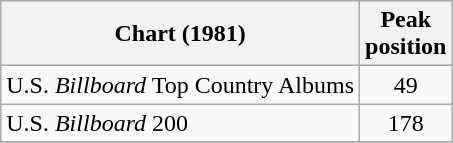<table class="wikitable">
<tr>
<th>Chart (1981)</th>
<th>Peak<br>position</th>
</tr>
<tr>
<td>U.S. <em>Billboard</em> Top Country Albums</td>
<td align="center">49</td>
</tr>
<tr>
<td>U.S. <em>Billboard</em> 200</td>
<td align="center">178</td>
</tr>
<tr>
</tr>
</table>
